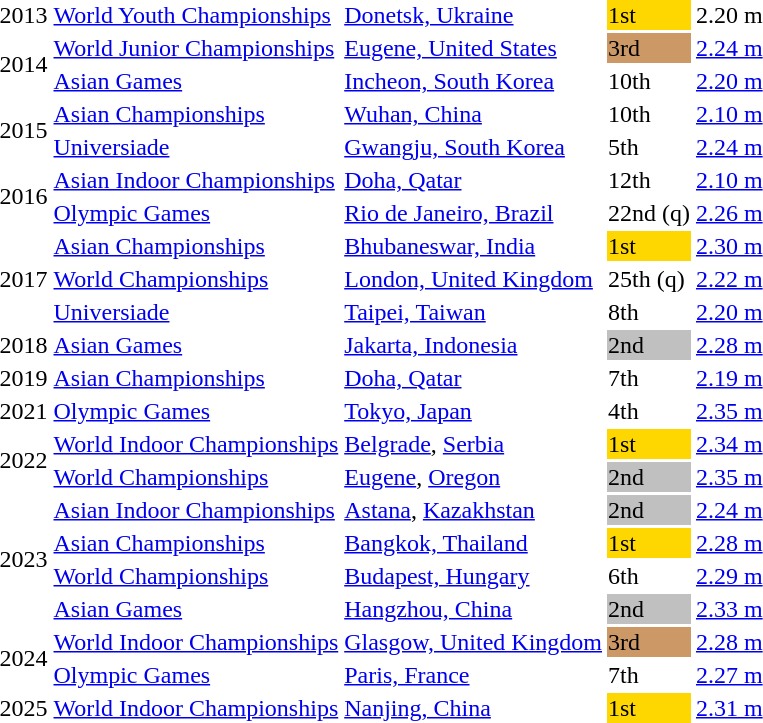<table>
<tr>
<td>2013</td>
<td><a href='#'>World Youth Championships</a></td>
<td><a href='#'>Donetsk, Ukraine</a></td>
<td bgcolor=gold>1st</td>
<td>2.20 m</td>
</tr>
<tr>
<td rowspan=2>2014</td>
<td><a href='#'>World Junior Championships</a></td>
<td><a href='#'>Eugene, United States</a></td>
<td bgcolor=cc9966>3rd</td>
<td><a href='#'>2.24 m</a></td>
</tr>
<tr>
<td><a href='#'>Asian Games</a></td>
<td><a href='#'>Incheon, South Korea</a></td>
<td>10th</td>
<td><a href='#'>2.20 m</a></td>
</tr>
<tr>
<td rowspan=2>2015</td>
<td><a href='#'>Asian Championships</a></td>
<td><a href='#'>Wuhan, China</a></td>
<td>10th</td>
<td><a href='#'>2.10 m</a></td>
</tr>
<tr>
<td><a href='#'>Universiade</a></td>
<td><a href='#'>Gwangju, South Korea</a></td>
<td>5th</td>
<td><a href='#'>2.24 m</a></td>
</tr>
<tr>
<td rowspan=2>2016</td>
<td><a href='#'>Asian Indoor Championships</a></td>
<td><a href='#'>Doha, Qatar</a></td>
<td>12th</td>
<td><a href='#'>2.10 m</a> </td>
</tr>
<tr>
<td><a href='#'>Olympic Games</a></td>
<td><a href='#'>Rio de Janeiro, Brazil</a></td>
<td>22nd (q)</td>
<td><a href='#'>2.26 m</a></td>
</tr>
<tr>
<td rowspan=3>2017</td>
<td><a href='#'>Asian Championships</a></td>
<td><a href='#'>Bhubaneswar, India</a></td>
<td bgcolor=gold>1st</td>
<td><a href='#'>2.30 m</a></td>
</tr>
<tr>
<td><a href='#'>World Championships</a></td>
<td><a href='#'>London, United Kingdom</a></td>
<td>25th (q)</td>
<td><a href='#'>2.22 m</a></td>
</tr>
<tr>
<td><a href='#'>Universiade</a></td>
<td><a href='#'>Taipei, Taiwan</a></td>
<td>8th</td>
<td><a href='#'>2.20 m</a></td>
</tr>
<tr>
<td>2018</td>
<td><a href='#'>Asian Games</a></td>
<td><a href='#'>Jakarta, Indonesia</a></td>
<td bgcolor=silver>2nd</td>
<td><a href='#'>2.28 m</a></td>
</tr>
<tr>
<td>2019</td>
<td><a href='#'>Asian Championships</a></td>
<td><a href='#'>Doha, Qatar</a></td>
<td>7th</td>
<td><a href='#'>2.19 m</a></td>
</tr>
<tr>
<td>2021</td>
<td><a href='#'>Olympic Games</a></td>
<td><a href='#'>Tokyo, Japan</a></td>
<td>4th</td>
<td><a href='#'>2.35 m</a></td>
</tr>
<tr>
<td rowspan=2>2022</td>
<td><a href='#'>World Indoor Championships</a></td>
<td><a href='#'>Belgrade</a>, <a href='#'>Serbia</a></td>
<td bgcolor=gold>1st</td>
<td><a href='#'>2.34 m</a> </td>
</tr>
<tr>
<td><a href='#'>World Championships</a></td>
<td><a href='#'>Eugene</a>, <a href='#'>Oregon</a></td>
<td bgcolor=silver>2nd</td>
<td><a href='#'>2.35 m</a></td>
</tr>
<tr>
<td rowspan=4>2023</td>
<td><a href='#'>Asian Indoor Championships</a></td>
<td><a href='#'>Astana</a>, <a href='#'>Kazakhstan</a></td>
<td bgcolor=silver>2nd</td>
<td><a href='#'>2.24 m</a></td>
</tr>
<tr>
<td><a href='#'>Asian Championships</a></td>
<td><a href='#'>Bangkok, Thailand</a></td>
<td bgcolor=gold>1st</td>
<td><a href='#'>2.28 m</a></td>
</tr>
<tr>
<td><a href='#'>World Championships</a></td>
<td><a href='#'>Budapest, Hungary</a></td>
<td>6th</td>
<td><a href='#'>2.29 m</a></td>
</tr>
<tr>
<td><a href='#'>Asian Games</a></td>
<td><a href='#'>Hangzhou, China</a></td>
<td bgcolor=silver>2nd</td>
<td><a href='#'>2.33 m</a></td>
</tr>
<tr>
<td rowspan=2>2024</td>
<td><a href='#'>World Indoor Championships</a></td>
<td><a href='#'>Glasgow, United Kingdom</a></td>
<td bgcolor=cc9966>3rd</td>
<td><a href='#'>2.28 m</a></td>
</tr>
<tr>
<td><a href='#'>Olympic Games</a></td>
<td><a href='#'>Paris, France</a></td>
<td>7th</td>
<td><a href='#'>2.27 m</a></td>
</tr>
<tr>
<td>2025</td>
<td><a href='#'>World Indoor Championships</a></td>
<td><a href='#'>Nanjing, China</a></td>
<td bgcolor=gold>1st</td>
<td><a href='#'>2.31 m</a></td>
</tr>
</table>
